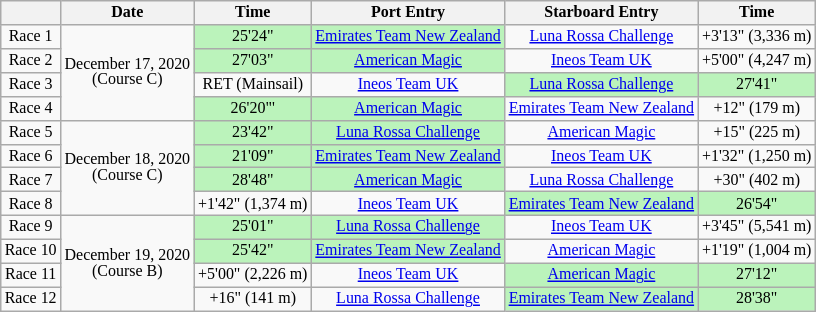<table class="wikitable" style="text-align: center;font-size:8pt;line-height:1">
<tr>
<th></th>
<th>Date</th>
<th>Time</th>
<th>Port Entry</th>
<th>Starboard Entry</th>
<th>Time</th>
</tr>
<tr>
<td>Race 1</td>
<td Rowspan="4">December 17, 2020 <br> (Course C)</td>
<td bgcolor="#BBF3BB">25'24"</td>
<td bgcolor="#BBF3BB"> <a href='#'>Emirates Team New Zealand</a></td>
<td> <a href='#'>Luna Rossa Challenge</a></td>
<td>+3'13" (3,336 m)</td>
</tr>
<tr>
<td>Race 2</td>
<td bgcolor="#BBF3BB">27'03"</td>
<td bgcolor="#BBF3BB"> <a href='#'>American Magic</a></td>
<td> <a href='#'>Ineos Team UK</a></td>
<td>+5'00" (4,247 m)</td>
</tr>
<tr>
<td>Race 3</td>
<td>RET (Mainsail)</td>
<td> <a href='#'>Ineos Team UK</a></td>
<td bgcolor="#BBF3BB"> <a href='#'>Luna Rossa Challenge</a></td>
<td bgcolor="#BBF3BB">27'41"</td>
</tr>
<tr>
<td>Race 4</td>
<td bgcolor="#BBF3BB">26'20"'</td>
<td bgcolor="#BBF3BB"> <a href='#'>American Magic</a></td>
<td> <a href='#'>Emirates Team New Zealand</a></td>
<td>+12" (179 m)</td>
</tr>
<tr>
<td>Race 5</td>
<td Rowspan="4">December 18, 2020 <br> (Course C)</td>
<td bgcolor="#BBF3BB">23'42"</td>
<td bgcolor="#BBF3BB"> <a href='#'>Luna Rossa Challenge</a></td>
<td> <a href='#'>American Magic</a></td>
<td>+15" (225 m)</td>
</tr>
<tr>
<td>Race 6</td>
<td bgcolor="#BBF3BB">21'09"</td>
<td bgcolor="#BBF3BB"> <a href='#'>Emirates Team New Zealand</a></td>
<td> <a href='#'>Ineos Team UK</a></td>
<td>+1'32" (1,250 m)</td>
</tr>
<tr>
<td>Race 7</td>
<td bgcolor="#BBF3BB">28'48"</td>
<td bgcolor="#BBF3BB"> <a href='#'>American Magic</a></td>
<td> <a href='#'>Luna Rossa Challenge</a></td>
<td>+30" (402 m)</td>
</tr>
<tr>
<td>Race 8</td>
<td>+1'42" (1,374 m)</td>
<td> <a href='#'>Ineos Team UK</a></td>
<td bgcolor="#BBF3BB"> <a href='#'>Emirates Team New Zealand</a></td>
<td bgcolor="#BBF3BB">26'54"</td>
</tr>
<tr>
<td>Race 9</td>
<td Rowspan="4">December 19, 2020<br> (Course B)</td>
<td bgcolor="#BBF3BB">25'01"</td>
<td bgcolor="#BBF3BB"> <a href='#'>Luna Rossa Challenge</a></td>
<td> <a href='#'>Ineos Team UK</a></td>
<td>+3'45" (5,541 m)</td>
</tr>
<tr>
<td>Race 10</td>
<td bgcolor="#BBF3BB">25'42"</td>
<td bgcolor="#BBF3BB"> <a href='#'>Emirates Team New Zealand</a></td>
<td> <a href='#'>American Magic</a></td>
<td>+1'19" (1,004 m)</td>
</tr>
<tr>
<td>Race 11</td>
<td>+5'00" (2,226 m)</td>
<td> <a href='#'>Ineos Team UK</a></td>
<td bgcolor="#BBF3BB"> <a href='#'>American Magic</a></td>
<td bgcolor="#BBF3BB">27'12"</td>
</tr>
<tr>
<td>Race 12</td>
<td>+16" (141 m)</td>
<td> <a href='#'>Luna Rossa Challenge</a></td>
<td bgcolor="#BBF3BB"> <a href='#'>Emirates Team New Zealand</a></td>
<td bgcolor="#BBF3BB">28'38"</td>
</tr>
</table>
